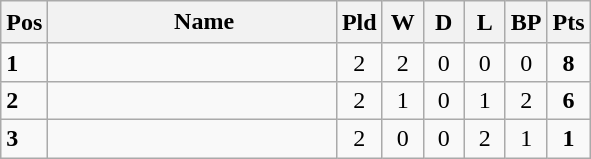<table class="wikitable">
<tr border=1 cellpadding=5 cellspacing=0>
<th bgcolor="#efefef" width="20">Pos</th>
<th bgcolor="#efefef" width="185">　Name</th>
<th bgcolor="#efefef" width="20">Pld</th>
<th bgcolor="#efefef" width="20">W</th>
<th bgcolor="#efefef" width="20">D</th>
<th bgcolor="#efefef" width="20">L</th>
<th bgcolor="#efefef" width="20">BP</th>
<th bgcolor="#efefef" width="20">Pts</th>
</tr>
<tr align=center>
<td align=left><strong>1</strong></td>
<td align=left><strong></strong></td>
<td>2</td>
<td>2</td>
<td>0</td>
<td>0</td>
<td>0</td>
<td><strong>8</strong></td>
</tr>
<tr align=center>
<td align=left><strong>2</strong></td>
<td align=left><strong></strong></td>
<td>2</td>
<td>1</td>
<td>0</td>
<td>1</td>
<td>2</td>
<td><strong>6</strong></td>
</tr>
<tr align=center>
<td align=left><strong>3</strong></td>
<td align=left><strong></strong></td>
<td>2</td>
<td>0</td>
<td>0</td>
<td>2</td>
<td>1</td>
<td><strong>1</strong></td>
</tr>
</table>
